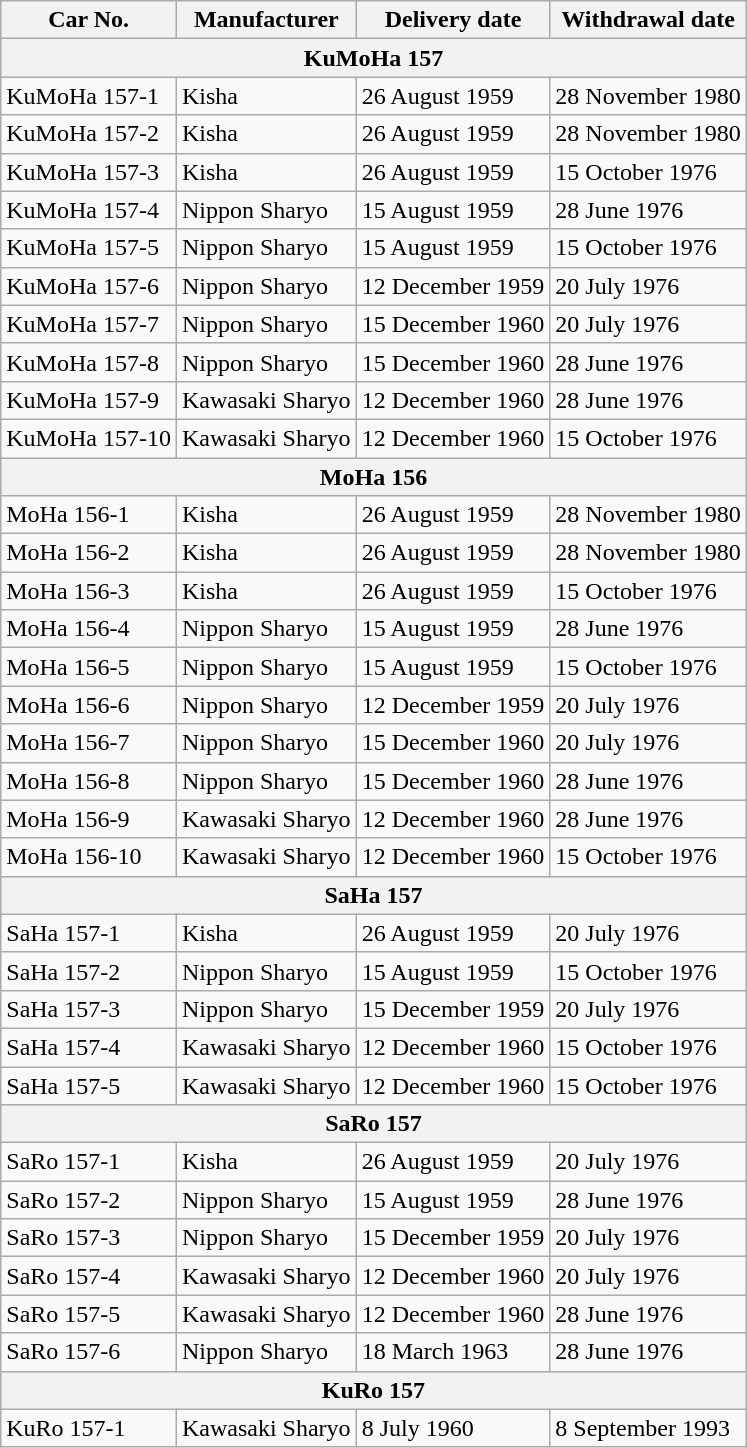<table class="wikitable">
<tr>
<th>Car No.</th>
<th>Manufacturer</th>
<th>Delivery date</th>
<th>Withdrawal date</th>
</tr>
<tr>
<th colspan = "4">KuMoHa 157</th>
</tr>
<tr>
<td>KuMoHa 157-1</td>
<td>Kisha</td>
<td>26 August 1959</td>
<td>28 November 1980</td>
</tr>
<tr>
<td>KuMoHa 157-2</td>
<td>Kisha</td>
<td>26 August 1959</td>
<td>28 November 1980</td>
</tr>
<tr>
<td>KuMoHa 157-3</td>
<td>Kisha</td>
<td>26 August 1959</td>
<td>15 October 1976</td>
</tr>
<tr>
<td>KuMoHa 157-4</td>
<td>Nippon Sharyo</td>
<td>15 August 1959</td>
<td>28 June 1976</td>
</tr>
<tr>
<td>KuMoHa 157-5</td>
<td>Nippon Sharyo</td>
<td>15 August 1959</td>
<td>15 October 1976</td>
</tr>
<tr>
<td>KuMoHa 157-6</td>
<td>Nippon Sharyo</td>
<td>12 December 1959</td>
<td>20 July 1976</td>
</tr>
<tr>
<td>KuMoHa 157-7</td>
<td>Nippon Sharyo</td>
<td>15 December 1960</td>
<td>20 July 1976</td>
</tr>
<tr>
<td>KuMoHa 157-8</td>
<td>Nippon Sharyo</td>
<td>15 December 1960</td>
<td>28 June 1976</td>
</tr>
<tr>
<td>KuMoHa 157-9</td>
<td>Kawasaki Sharyo</td>
<td>12 December 1960</td>
<td>28 June 1976</td>
</tr>
<tr>
<td>KuMoHa 157-10</td>
<td>Kawasaki Sharyo</td>
<td>12 December 1960</td>
<td>15 October 1976</td>
</tr>
<tr>
<th colspan = "4">MoHa 156</th>
</tr>
<tr>
<td>MoHa 156-1</td>
<td>Kisha</td>
<td>26 August 1959</td>
<td>28 November 1980</td>
</tr>
<tr>
<td>MoHa 156-2</td>
<td>Kisha</td>
<td>26 August 1959</td>
<td>28 November 1980</td>
</tr>
<tr>
<td>MoHa 156-3</td>
<td>Kisha</td>
<td>26 August 1959</td>
<td>15 October 1976</td>
</tr>
<tr>
<td>MoHa 156-4</td>
<td>Nippon Sharyo</td>
<td>15 August 1959</td>
<td>28 June 1976</td>
</tr>
<tr>
<td>MoHa 156-5</td>
<td>Nippon Sharyo</td>
<td>15 August 1959</td>
<td>15 October 1976</td>
</tr>
<tr>
<td>MoHa 156-6</td>
<td>Nippon Sharyo</td>
<td>12 December 1959</td>
<td>20 July 1976</td>
</tr>
<tr>
<td>MoHa 156-7</td>
<td>Nippon Sharyo</td>
<td>15 December 1960</td>
<td>20 July 1976</td>
</tr>
<tr>
<td>MoHa 156-8</td>
<td>Nippon Sharyo</td>
<td>15 December 1960</td>
<td>28 June 1976</td>
</tr>
<tr>
<td>MoHa 156-9</td>
<td>Kawasaki Sharyo</td>
<td>12 December 1960</td>
<td>28 June 1976</td>
</tr>
<tr>
<td>MoHa 156-10</td>
<td>Kawasaki Sharyo</td>
<td>12 December 1960</td>
<td>15 October 1976</td>
</tr>
<tr>
<th colspan = "4">SaHa 157</th>
</tr>
<tr>
<td>SaHa 157-1</td>
<td>Kisha</td>
<td>26 August 1959</td>
<td>20 July 1976</td>
</tr>
<tr>
<td>SaHa 157-2</td>
<td>Nippon Sharyo</td>
<td>15 August 1959</td>
<td>15 October 1976</td>
</tr>
<tr>
<td>SaHa 157-3</td>
<td>Nippon Sharyo</td>
<td>15 December 1959</td>
<td>20 July 1976</td>
</tr>
<tr>
<td>SaHa 157-4</td>
<td>Kawasaki Sharyo</td>
<td>12 December 1960</td>
<td>15 October 1976</td>
</tr>
<tr>
<td>SaHa 157-5</td>
<td>Kawasaki Sharyo</td>
<td>12 December 1960</td>
<td>15 October 1976</td>
</tr>
<tr>
<th colspan = "4">SaRo 157</th>
</tr>
<tr>
<td>SaRo 157-1</td>
<td>Kisha</td>
<td>26 August 1959</td>
<td>20 July 1976</td>
</tr>
<tr>
<td>SaRo 157-2</td>
<td>Nippon Sharyo</td>
<td>15 August 1959</td>
<td>28 June 1976</td>
</tr>
<tr>
<td>SaRo 157-3</td>
<td>Nippon Sharyo</td>
<td>15 December 1959</td>
<td>20 July 1976</td>
</tr>
<tr>
<td>SaRo 157-4</td>
<td>Kawasaki Sharyo</td>
<td>12 December 1960</td>
<td>20 July 1976</td>
</tr>
<tr>
<td>SaRo 157-5</td>
<td>Kawasaki Sharyo</td>
<td>12 December 1960</td>
<td>28 June 1976</td>
</tr>
<tr>
<td>SaRo 157-6</td>
<td>Nippon Sharyo</td>
<td>18 March 1963</td>
<td>28 June 1976</td>
</tr>
<tr>
<th colspan = "4">KuRo 157</th>
</tr>
<tr>
<td>KuRo 157-1</td>
<td>Kawasaki Sharyo</td>
<td>8 July 1960</td>
<td>8 September 1993</td>
</tr>
</table>
